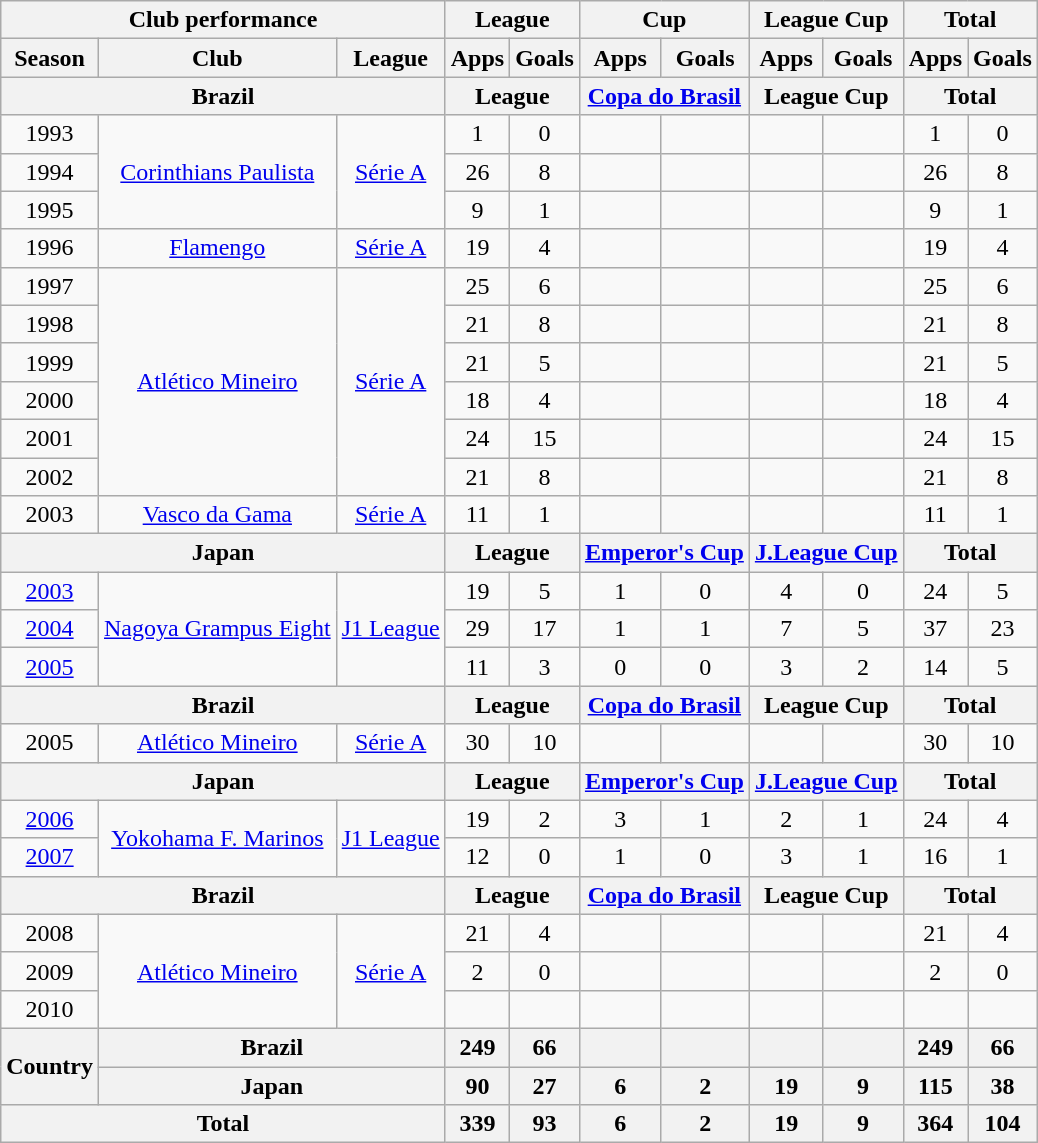<table class="wikitable" style="text-align:center;">
<tr>
<th colspan=3>Club performance</th>
<th colspan=2>League</th>
<th colspan=2>Cup</th>
<th colspan=2>League Cup</th>
<th colspan=2>Total</th>
</tr>
<tr>
<th>Season</th>
<th>Club</th>
<th>League</th>
<th>Apps</th>
<th>Goals</th>
<th>Apps</th>
<th>Goals</th>
<th>Apps</th>
<th>Goals</th>
<th>Apps</th>
<th>Goals</th>
</tr>
<tr>
<th colspan=3>Brazil</th>
<th colspan=2>League</th>
<th colspan=2><a href='#'>Copa do Brasil</a></th>
<th colspan=2>League Cup</th>
<th colspan=2>Total</th>
</tr>
<tr>
<td>1993</td>
<td rowspan="3"><a href='#'>Corinthians Paulista</a></td>
<td rowspan="3"><a href='#'>Série A</a></td>
<td>1</td>
<td>0</td>
<td></td>
<td></td>
<td></td>
<td></td>
<td>1</td>
<td>0</td>
</tr>
<tr>
<td>1994</td>
<td>26</td>
<td>8</td>
<td></td>
<td></td>
<td></td>
<td></td>
<td>26</td>
<td>8</td>
</tr>
<tr>
<td>1995</td>
<td>9</td>
<td>1</td>
<td></td>
<td></td>
<td></td>
<td></td>
<td>9</td>
<td>1</td>
</tr>
<tr>
<td>1996</td>
<td><a href='#'>Flamengo</a></td>
<td><a href='#'>Série A</a></td>
<td>19</td>
<td>4</td>
<td></td>
<td></td>
<td></td>
<td></td>
<td>19</td>
<td>4</td>
</tr>
<tr>
<td>1997</td>
<td rowspan="6"><a href='#'>Atlético Mineiro</a></td>
<td rowspan="6"><a href='#'>Série A</a></td>
<td>25</td>
<td>6</td>
<td></td>
<td></td>
<td></td>
<td></td>
<td>25</td>
<td>6</td>
</tr>
<tr>
<td>1998</td>
<td>21</td>
<td>8</td>
<td></td>
<td></td>
<td></td>
<td></td>
<td>21</td>
<td>8</td>
</tr>
<tr>
<td>1999</td>
<td>21</td>
<td>5</td>
<td></td>
<td></td>
<td></td>
<td></td>
<td>21</td>
<td>5</td>
</tr>
<tr>
<td>2000</td>
<td>18</td>
<td>4</td>
<td></td>
<td></td>
<td></td>
<td></td>
<td>18</td>
<td>4</td>
</tr>
<tr>
<td>2001</td>
<td>24</td>
<td>15</td>
<td></td>
<td></td>
<td></td>
<td></td>
<td>24</td>
<td>15</td>
</tr>
<tr>
<td>2002</td>
<td>21</td>
<td>8</td>
<td></td>
<td></td>
<td></td>
<td></td>
<td>21</td>
<td>8</td>
</tr>
<tr>
<td>2003</td>
<td><a href='#'>Vasco da Gama</a></td>
<td><a href='#'>Série A</a></td>
<td>11</td>
<td>1</td>
<td></td>
<td></td>
<td></td>
<td></td>
<td>11</td>
<td>1</td>
</tr>
<tr>
<th colspan=3>Japan</th>
<th colspan=2>League</th>
<th colspan=2><a href='#'>Emperor's Cup</a></th>
<th colspan=2><a href='#'>J.League Cup</a></th>
<th colspan=2>Total</th>
</tr>
<tr>
<td><a href='#'>2003</a></td>
<td rowspan="3"><a href='#'>Nagoya Grampus Eight</a></td>
<td rowspan="3"><a href='#'>J1 League</a></td>
<td>19</td>
<td>5</td>
<td>1</td>
<td>0</td>
<td>4</td>
<td>0</td>
<td>24</td>
<td>5</td>
</tr>
<tr>
<td><a href='#'>2004</a></td>
<td>29</td>
<td>17</td>
<td>1</td>
<td>1</td>
<td>7</td>
<td>5</td>
<td>37</td>
<td>23</td>
</tr>
<tr>
<td><a href='#'>2005</a></td>
<td>11</td>
<td>3</td>
<td>0</td>
<td>0</td>
<td>3</td>
<td>2</td>
<td>14</td>
<td>5</td>
</tr>
<tr>
<th colspan=3>Brazil</th>
<th colspan=2>League</th>
<th colspan=2><a href='#'>Copa do Brasil</a></th>
<th colspan=2>League Cup</th>
<th colspan=2>Total</th>
</tr>
<tr>
<td>2005</td>
<td><a href='#'>Atlético Mineiro</a></td>
<td><a href='#'>Série A</a></td>
<td>30</td>
<td>10</td>
<td></td>
<td></td>
<td></td>
<td></td>
<td>30</td>
<td>10</td>
</tr>
<tr>
<th colspan=3>Japan</th>
<th colspan=2>League</th>
<th colspan=2><a href='#'>Emperor's Cup</a></th>
<th colspan=2><a href='#'>J.League Cup</a></th>
<th colspan=2>Total</th>
</tr>
<tr>
<td><a href='#'>2006</a></td>
<td rowspan="2"><a href='#'>Yokohama F. Marinos</a></td>
<td rowspan="2"><a href='#'>J1 League</a></td>
<td>19</td>
<td>2</td>
<td>3</td>
<td>1</td>
<td>2</td>
<td>1</td>
<td>24</td>
<td>4</td>
</tr>
<tr>
<td><a href='#'>2007</a></td>
<td>12</td>
<td>0</td>
<td>1</td>
<td>0</td>
<td>3</td>
<td>1</td>
<td>16</td>
<td>1</td>
</tr>
<tr>
<th colspan=3>Brazil</th>
<th colspan=2>League</th>
<th colspan=2><a href='#'>Copa do Brasil</a></th>
<th colspan=2>League Cup</th>
<th colspan=2>Total</th>
</tr>
<tr>
<td>2008</td>
<td rowspan="3"><a href='#'>Atlético Mineiro</a></td>
<td rowspan="3"><a href='#'>Série A</a></td>
<td>21</td>
<td>4</td>
<td></td>
<td></td>
<td></td>
<td></td>
<td>21</td>
<td>4</td>
</tr>
<tr>
<td>2009</td>
<td>2</td>
<td>0</td>
<td></td>
<td></td>
<td></td>
<td></td>
<td>2</td>
<td>0</td>
</tr>
<tr>
<td>2010</td>
<td></td>
<td></td>
<td></td>
<td></td>
<td></td>
<td></td>
<td></td>
<td></td>
</tr>
<tr>
<th rowspan=2>Country</th>
<th colspan=2>Brazil</th>
<th>249</th>
<th>66</th>
<th></th>
<th></th>
<th></th>
<th></th>
<th>249</th>
<th>66</th>
</tr>
<tr>
<th colspan=2>Japan</th>
<th>90</th>
<th>27</th>
<th>6</th>
<th>2</th>
<th>19</th>
<th>9</th>
<th>115</th>
<th>38</th>
</tr>
<tr>
<th colspan=3>Total</th>
<th>339</th>
<th>93</th>
<th>6</th>
<th>2</th>
<th>19</th>
<th>9</th>
<th>364</th>
<th>104</th>
</tr>
</table>
